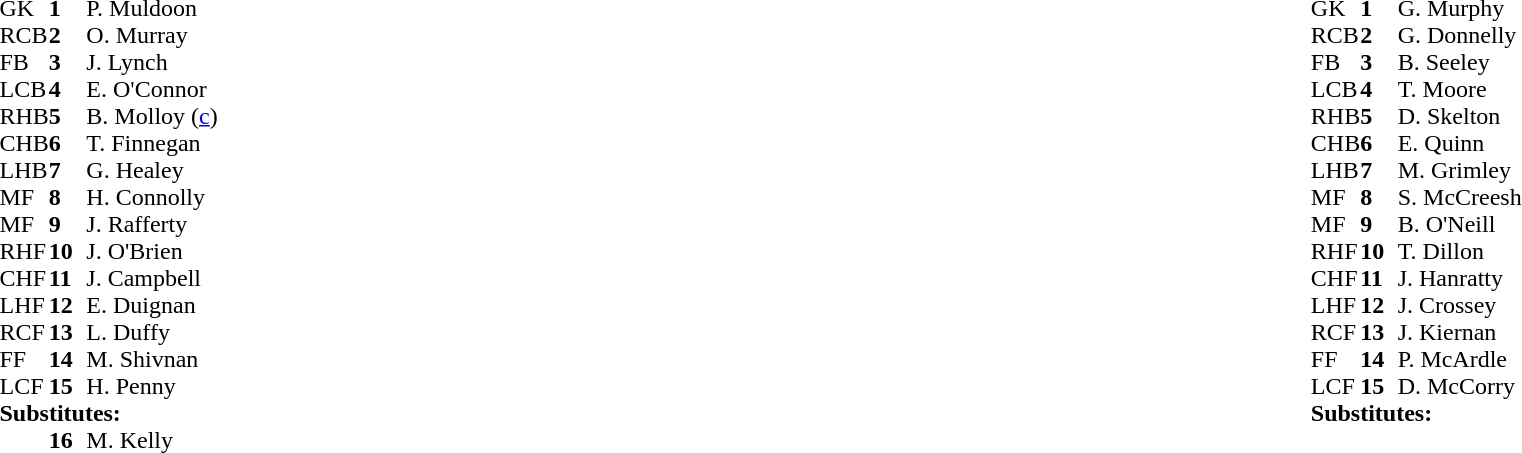<table style="width:100%;">
<tr>
<td style="vertical-align:top; width:50%"><br><table cellspacing="0" cellpadding="0">
<tr>
<th width="25"></th>
<th width="25"></th>
</tr>
<tr>
<td>GK</td>
<td><strong>1</strong></td>
<td>P. Muldoon</td>
</tr>
<tr>
<td>RCB</td>
<td><strong>2</strong></td>
<td>O. Murray</td>
</tr>
<tr>
<td>FB</td>
<td><strong>3</strong></td>
<td>J. Lynch</td>
</tr>
<tr>
<td>LCB</td>
<td><strong>4</strong></td>
<td>E. O'Connor</td>
</tr>
<tr>
<td>RHB</td>
<td><strong>5</strong></td>
<td>B. Molloy (<a href='#'>c</a>)</td>
</tr>
<tr>
<td>CHB</td>
<td><strong>6</strong></td>
<td>T. Finnegan</td>
</tr>
<tr>
<td>LHB</td>
<td><strong>7</strong></td>
<td>G. Healey</td>
</tr>
<tr>
<td>MF</td>
<td><strong>8</strong></td>
<td>H. Connolly</td>
</tr>
<tr>
<td>MF</td>
<td><strong>9</strong></td>
<td>J. Rafferty</td>
</tr>
<tr>
<td>RHF</td>
<td><strong>10</strong></td>
<td>J. O'Brien</td>
</tr>
<tr>
<td>CHF</td>
<td><strong>11</strong></td>
<td>J. Campbell</td>
</tr>
<tr>
<td>LHF</td>
<td><strong>12</strong></td>
<td>E. Duignan</td>
</tr>
<tr>
<td>RCF</td>
<td><strong>13</strong></td>
<td>L. Duffy</td>
</tr>
<tr>
<td>FF</td>
<td><strong>14</strong></td>
<td>M. Shivnan</td>
</tr>
<tr>
<td>LCF</td>
<td><strong>15</strong></td>
<td>H. Penny</td>
</tr>
<tr>
<td colspan=3><strong>Substitutes:</strong></td>
</tr>
<tr>
<td></td>
<td><strong>16</strong></td>
<td>M. Kelly</td>
</tr>
<tr>
</tr>
</table>
</td>
<td style="vertical-align:top; width:50%"><br><table cellspacing="0" cellpadding="0" style="margin:auto">
<tr>
<th width="25"></th>
<th width="25"></th>
</tr>
<tr>
<td>GK</td>
<td><strong>1</strong></td>
<td>G. Murphy</td>
</tr>
<tr>
<td>RCB</td>
<td><strong>2</strong></td>
<td>G. Donnelly</td>
</tr>
<tr>
<td>FB</td>
<td><strong>3</strong></td>
<td>B. Seeley</td>
</tr>
<tr>
<td>LCB</td>
<td><strong>4</strong></td>
<td>T. Moore</td>
</tr>
<tr>
<td>RHB</td>
<td><strong>5</strong></td>
<td>D. Skelton</td>
</tr>
<tr>
<td>CHB</td>
<td><strong>6</strong></td>
<td>E. Quinn</td>
</tr>
<tr>
<td>LHB</td>
<td><strong>7</strong></td>
<td>M. Grimley</td>
</tr>
<tr>
<td>MF</td>
<td><strong>8</strong></td>
<td>S. McCreesh</td>
</tr>
<tr>
<td>MF</td>
<td><strong>9</strong></td>
<td>B. O'Neill</td>
</tr>
<tr>
<td>RHF</td>
<td><strong>10</strong></td>
<td>T. Dillon</td>
</tr>
<tr>
<td>CHF</td>
<td><strong>11</strong></td>
<td>J. Hanratty</td>
</tr>
<tr>
<td>LHF</td>
<td><strong>12</strong></td>
<td>J. Crossey</td>
</tr>
<tr>
<td>RCF</td>
<td><strong>13</strong></td>
<td>J. Kiernan</td>
</tr>
<tr>
<td>FF</td>
<td><strong>14</strong></td>
<td>P. McArdle</td>
</tr>
<tr>
<td>LCF</td>
<td><strong>15</strong></td>
<td>D. McCorry</td>
</tr>
<tr>
<td colspan=3><strong>Substitutes:</strong></td>
</tr>
<tr>
</tr>
</table>
</td>
</tr>
<tr>
</tr>
</table>
